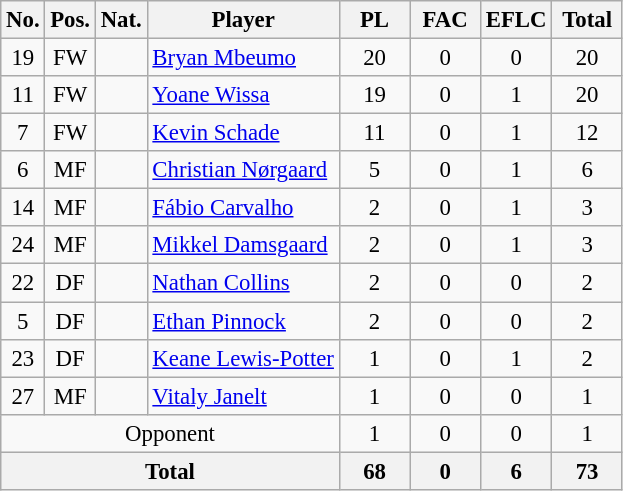<table class="wikitable" style="text-align:center; border:1px #aaa solid; font-size:95%;">
<tr>
<th>No.</th>
<th>Pos.</th>
<th>Nat.</th>
<th>Player</th>
<th style="width:40px">PL</th>
<th style="width:40px">FAC</th>
<th style="width:40px">EFLC</th>
<th style="width:40px">Total</th>
</tr>
<tr>
<td>19</td>
<td>FW</td>
<td></td>
<td style="text-align:left;"><a href='#'>Bryan Mbeumo</a></td>
<td>20</td>
<td>0</td>
<td>0</td>
<td>20</td>
</tr>
<tr>
<td>11</td>
<td>FW</td>
<td></td>
<td style="text-align:left;"><a href='#'>Yoane Wissa</a></td>
<td>19</td>
<td>0</td>
<td>1</td>
<td>20</td>
</tr>
<tr>
<td>7</td>
<td>FW</td>
<td></td>
<td style="text-align:left;"><a href='#'>Kevin Schade</a></td>
<td>11</td>
<td>0</td>
<td>1</td>
<td>12</td>
</tr>
<tr>
<td>6</td>
<td>MF</td>
<td></td>
<td style="text-align:left;"><a href='#'>Christian Nørgaard</a></td>
<td>5</td>
<td>0</td>
<td>1</td>
<td>6</td>
</tr>
<tr>
<td>14</td>
<td>MF</td>
<td></td>
<td style="text-align:left;"><a href='#'>Fábio Carvalho</a></td>
<td>2</td>
<td>0</td>
<td>1</td>
<td>3</td>
</tr>
<tr>
<td>24</td>
<td>MF</td>
<td></td>
<td style="text-align:left;"><a href='#'>Mikkel Damsgaard</a></td>
<td>2</td>
<td>0</td>
<td>1</td>
<td>3</td>
</tr>
<tr>
<td>22</td>
<td>DF</td>
<td></td>
<td style="text-align:left;"><a href='#'>Nathan Collins</a></td>
<td>2</td>
<td>0</td>
<td>0</td>
<td>2</td>
</tr>
<tr>
<td>5</td>
<td>DF</td>
<td></td>
<td style="text-align:left;"><a href='#'>Ethan Pinnock</a></td>
<td>2</td>
<td>0</td>
<td>0</td>
<td>2</td>
</tr>
<tr>
<td>23</td>
<td>DF</td>
<td></td>
<td style="text-align:left;"><a href='#'>Keane Lewis-Potter</a></td>
<td>1</td>
<td>0</td>
<td>1</td>
<td>2</td>
</tr>
<tr>
<td>27</td>
<td>MF</td>
<td></td>
<td style="text-align:left;"><a href='#'>Vitaly Janelt</a></td>
<td>1</td>
<td>0</td>
<td>0</td>
<td>1</td>
</tr>
<tr>
<td colspan="4">Opponent</td>
<td>1</td>
<td>0</td>
<td>0</td>
<td>1</td>
</tr>
<tr>
<th colspan="4">Total</th>
<th>68</th>
<th>0</th>
<th>6</th>
<th>73</th>
</tr>
</table>
